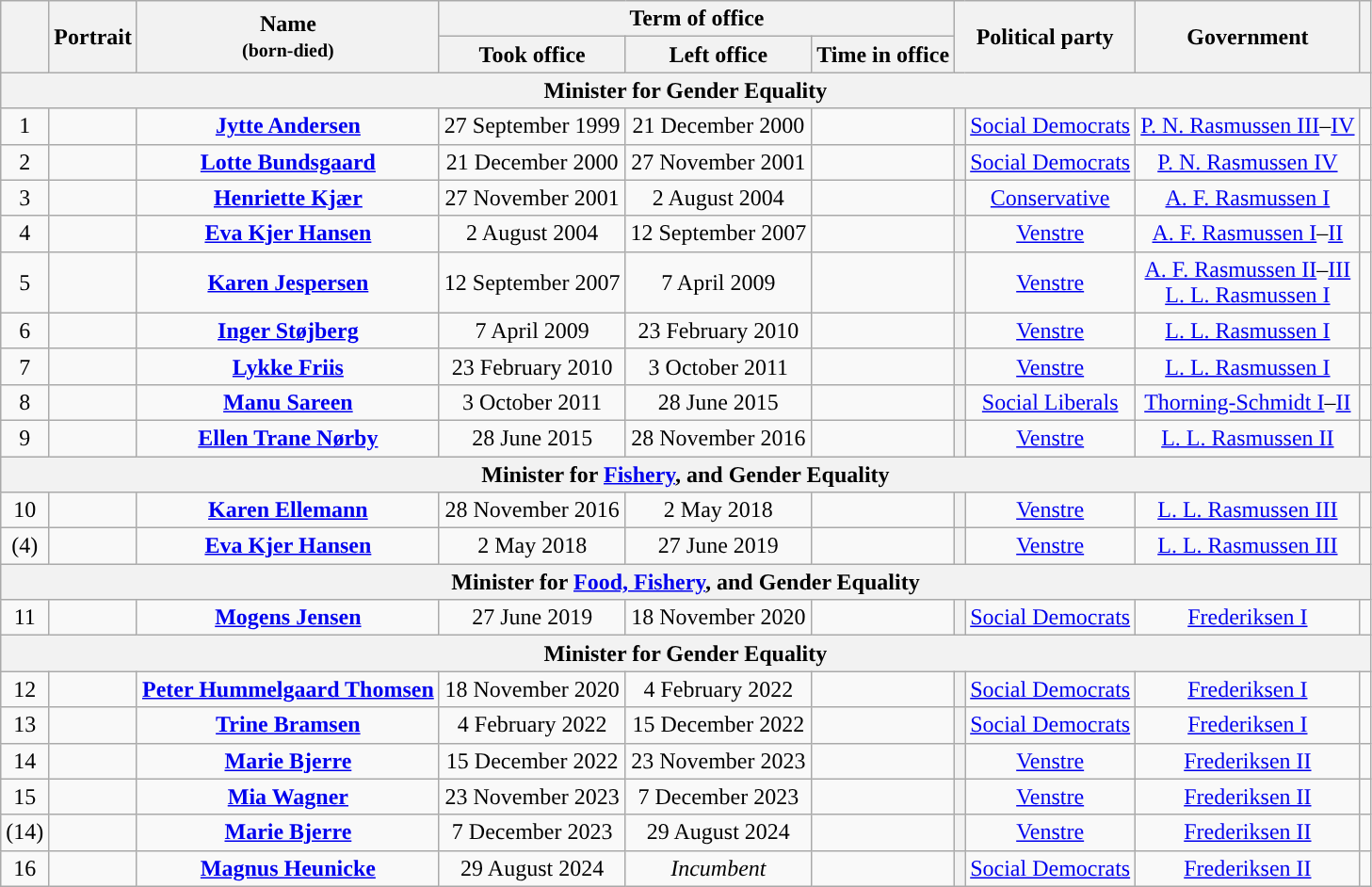<table class="wikitable" style="text-align:center;">
<tr>
<th rowspan=2></th>
<th rowspan=2>Portrait</th>
<th rowspan=2>Name<br><small>(born-died)</small></th>
<th colspan=3>Term of office</th>
<th colspan=2 rowspan=2>Political party</th>
<th rowspan=2>Government</th>
<th rowspan=2></th>
</tr>
<tr>
<th>Took office</th>
<th>Left office</th>
<th>Time in office</th>
</tr>
<tr>
<th colspan=10>Minister for Gender Equality<br></th>
</tr>
<tr>
<td>1</td>
<td></td>
<td><strong><a href='#'>Jytte Andersen</a></strong><br></td>
<td>27 September 1999</td>
<td>21 December 2000</td>
<td></td>
<th style="background:"></th>
<td><a href='#'>Social Democrats</a></td>
<td><a href='#'>P. N. Rasmussen III</a>–<a href='#'>IV</a></td>
<td></td>
</tr>
<tr>
<td>2</td>
<td></td>
<td><strong><a href='#'>Lotte Bundsgaard</a></strong><br></td>
<td>21 December 2000</td>
<td>27 November 2001</td>
<td></td>
<th style="background:"></th>
<td><a href='#'>Social Democrats</a></td>
<td><a href='#'>P. N. Rasmussen IV</a></td>
<td></td>
</tr>
<tr>
<td>3</td>
<td></td>
<td><strong><a href='#'>Henriette Kjær</a></strong><br></td>
<td>27 November 2001</td>
<td>2 August 2004</td>
<td></td>
<th style="background:"></th>
<td><a href='#'>Conservative</a></td>
<td><a href='#'>A. F. Rasmussen I</a></td>
<td></td>
</tr>
<tr>
<td>4</td>
<td></td>
<td><strong><a href='#'>Eva Kjer Hansen</a></strong><br></td>
<td>2 August 2004</td>
<td>12 September 2007</td>
<td></td>
<th style="background:"></th>
<td><a href='#'>Venstre</a></td>
<td><a href='#'>A. F. Rasmussen I</a>–<a href='#'>II</a></td>
<td></td>
</tr>
<tr>
<td>5</td>
<td></td>
<td><strong><a href='#'>Karen Jespersen</a></strong><br></td>
<td>12 September 2007</td>
<td>7 April 2009</td>
<td></td>
<th style="background:"></th>
<td><a href='#'>Venstre</a></td>
<td><a href='#'>A. F. Rasmussen II</a>–<a href='#'>III</a><br><a href='#'>L. L. Rasmussen I</a></td>
<td><br></td>
</tr>
<tr>
<td>6</td>
<td></td>
<td><strong><a href='#'>Inger Støjberg</a></strong><br></td>
<td>7 April 2009</td>
<td>23 February 2010</td>
<td></td>
<th style="background:"></th>
<td><a href='#'>Venstre</a></td>
<td><a href='#'>L. L. Rasmussen I</a></td>
<td></td>
</tr>
<tr>
<td>7</td>
<td></td>
<td><strong><a href='#'>Lykke Friis</a></strong><br></td>
<td>23 February 2010</td>
<td>3 October 2011</td>
<td></td>
<th style="background:"></th>
<td><a href='#'>Venstre</a></td>
<td><a href='#'>L. L. Rasmussen I</a></td>
<td></td>
</tr>
<tr>
<td>8</td>
<td></td>
<td><strong><a href='#'>Manu Sareen</a></strong><br></td>
<td>3 October 2011</td>
<td>28 June 2015</td>
<td></td>
<th style="background:"></th>
<td><a href='#'>Social Liberals</a></td>
<td><a href='#'>Thorning-Schmidt I</a>–<a href='#'>II</a></td>
<td></td>
</tr>
<tr>
<td>9</td>
<td></td>
<td><strong><a href='#'>Ellen Trane Nørby</a></strong><br></td>
<td>28 June 2015</td>
<td>28 November 2016</td>
<td></td>
<th style="background:"></th>
<td><a href='#'>Venstre</a></td>
<td><a href='#'>L. L. Rasmussen II</a></td>
<td></td>
</tr>
<tr>
<th colspan=10>Minister for <a href='#'>Fishery</a>, and Gender Equality<br></th>
</tr>
<tr>
<td>10</td>
<td></td>
<td><strong><a href='#'>Karen Ellemann</a></strong><br></td>
<td>28 November 2016</td>
<td>2 May 2018</td>
<td></td>
<th style="background:"></th>
<td><a href='#'>Venstre</a></td>
<td><a href='#'>L. L. Rasmussen III</a></td>
<td></td>
</tr>
<tr>
<td>(4)</td>
<td></td>
<td><strong><a href='#'>Eva Kjer Hansen</a></strong><br></td>
<td>2 May 2018</td>
<td>27 June 2019</td>
<td></td>
<th style="background:"></th>
<td><a href='#'>Venstre</a></td>
<td><a href='#'>L. L. Rasmussen III</a></td>
<td></td>
</tr>
<tr>
<th colspan=10>Minister for <a href='#'>Food, Fishery</a>, and Gender Equality<br></th>
</tr>
<tr>
<td>11</td>
<td></td>
<td><strong><a href='#'>Mogens Jensen</a></strong><br></td>
<td>27 June 2019</td>
<td>18 November 2020</td>
<td></td>
<th style="background:"></th>
<td><a href='#'>Social Democrats</a></td>
<td><a href='#'>Frederiksen I</a></td>
<td></td>
</tr>
<tr>
<th colspan=10>Minister for Gender Equality<br></th>
</tr>
<tr>
<td>12</td>
<td></td>
<td><strong><a href='#'>Peter Hummelgaard Thomsen</a></strong><br></td>
<td>18 November 2020</td>
<td>4 February 2022</td>
<td></td>
<th style="background:"></th>
<td><a href='#'>Social Democrats</a></td>
<td><a href='#'>Frederiksen I</a></td>
<td></td>
</tr>
<tr>
<td>13</td>
<td></td>
<td><strong><a href='#'>Trine Bramsen</a></strong><br></td>
<td>4 February 2022</td>
<td>15 December 2022</td>
<td></td>
<th style="background:"></th>
<td><a href='#'>Social Democrats</a></td>
<td><a href='#'>Frederiksen I</a></td>
<td></td>
</tr>
<tr>
<td>14</td>
<td></td>
<td><strong><a href='#'>Marie Bjerre</a></strong><br></td>
<td>15 December 2022</td>
<td>23 November 2023</td>
<td></td>
<th style="background:"></th>
<td><a href='#'>Venstre</a></td>
<td><a href='#'>Frederiksen II</a></td>
<td></td>
</tr>
<tr>
<td>15</td>
<td></td>
<td><strong><a href='#'>Mia Wagner</a></strong><br></td>
<td>23 November 2023</td>
<td>7 December 2023</td>
<td></td>
<th style="background:"></th>
<td><a href='#'>Venstre</a></td>
<td><a href='#'>Frederiksen II</a></td>
<td></td>
</tr>
<tr>
<td>(14)</td>
<td></td>
<td><strong><a href='#'>Marie Bjerre</a></strong><br></td>
<td>7 December 2023</td>
<td>29 August 2024</td>
<td></td>
<th style="background:"></th>
<td><a href='#'>Venstre</a></td>
<td><a href='#'>Frederiksen II</a></td>
<td></td>
</tr>
<tr>
<td>16</td>
<td></td>
<td><strong><a href='#'>Magnus Heunicke</a></strong><br></td>
<td>29 August 2024</td>
<td><em>Incumbent</em></td>
<td></td>
<th style="background:"></th>
<td><a href='#'>Social Democrats</a></td>
<td><a href='#'>Frederiksen II</a></td>
<td></td>
</tr>
</table>
